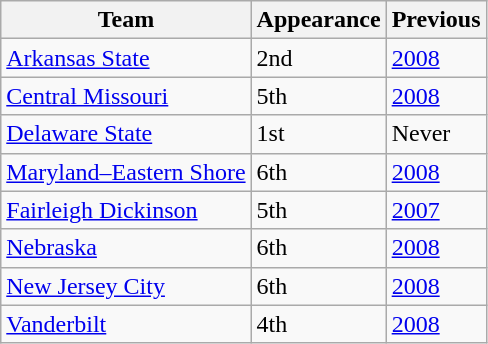<table class="wikitable sortable">
<tr>
<th>Team</th>
<th>Appearance</th>
<th>Previous</th>
</tr>
<tr>
<td><a href='#'>Arkansas State</a></td>
<td>2nd</td>
<td><a href='#'>2008</a></td>
</tr>
<tr>
<td><a href='#'>Central Missouri</a></td>
<td>5th</td>
<td><a href='#'>2008</a></td>
</tr>
<tr>
<td><a href='#'>Delaware State</a></td>
<td>1st</td>
<td>Never</td>
</tr>
<tr>
<td><a href='#'>Maryland–Eastern Shore</a></td>
<td>6th</td>
<td><a href='#'>2008</a></td>
</tr>
<tr>
<td><a href='#'>Fairleigh Dickinson</a></td>
<td>5th</td>
<td><a href='#'>2007</a></td>
</tr>
<tr>
<td><a href='#'>Nebraska</a></td>
<td>6th</td>
<td><a href='#'>2008</a></td>
</tr>
<tr>
<td><a href='#'>New Jersey City</a></td>
<td>6th</td>
<td><a href='#'>2008</a></td>
</tr>
<tr>
<td><a href='#'>Vanderbilt</a></td>
<td>4th</td>
<td><a href='#'>2008</a></td>
</tr>
</table>
